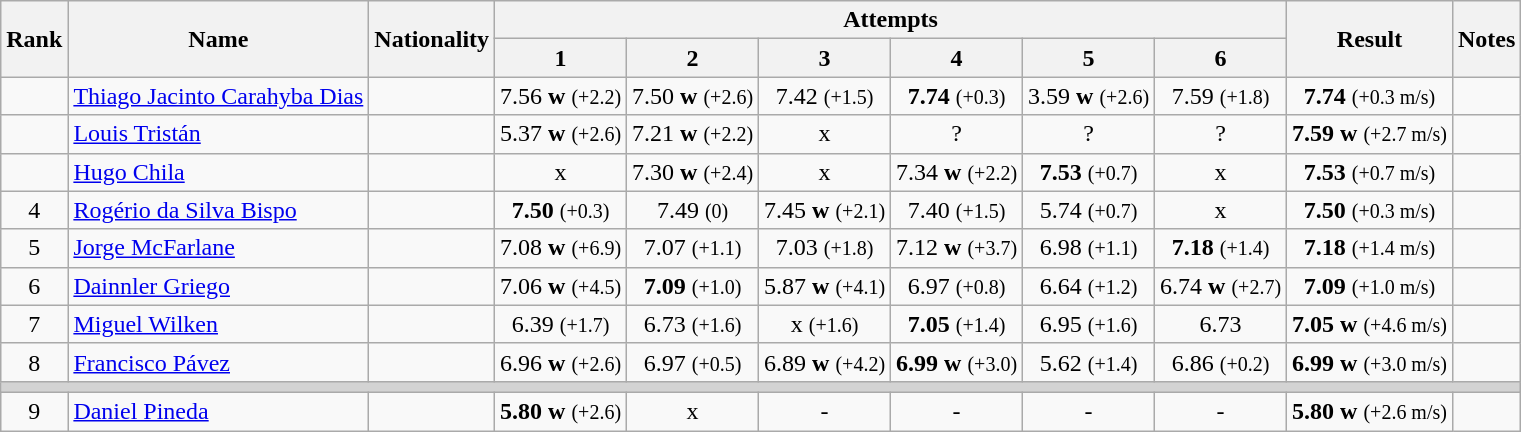<table class="wikitable sortable" style="text-align:center">
<tr>
<th rowspan=2>Rank</th>
<th rowspan=2>Name</th>
<th rowspan=2>Nationality</th>
<th colspan=6>Attempts</th>
<th rowspan=2>Result</th>
<th rowspan=2>Notes</th>
</tr>
<tr>
<th>1</th>
<th>2</th>
<th>3</th>
<th>4</th>
<th>5</th>
<th>6</th>
</tr>
<tr>
<td align=center></td>
<td align=left><a href='#'>Thiago Jacinto Carahyba Dias</a></td>
<td align=left></td>
<td>7.56 <strong>w</strong> <small>(+2.2)</small></td>
<td>7.50 <strong>w</strong> <small>(+2.6)</small></td>
<td>7.42 <small>(+1.5)</small></td>
<td><strong>7.74</strong> <small>(+0.3)</small></td>
<td>3.59 <strong>w</strong> <small>(+2.6)</small></td>
<td>7.59 <small>(+1.8)</small></td>
<td><strong>7.74</strong> <small>(+0.3 m/s)</small></td>
<td></td>
</tr>
<tr>
<td align=center></td>
<td align=left><a href='#'>Louis Tristán</a></td>
<td align=left></td>
<td>5.37 <strong>w</strong> <small>(+2.6)</small></td>
<td>7.21 <strong>w</strong> <small>(+2.2)</small></td>
<td>x</td>
<td>?</td>
<td>?</td>
<td>?</td>
<td><strong>7.59</strong> <strong>w</strong> <small>(+2.7 m/s)</small></td>
<td></td>
</tr>
<tr>
<td align=center></td>
<td align=left><a href='#'>Hugo Chila</a></td>
<td align=left></td>
<td>x</td>
<td>7.30 <strong>w</strong> <small>(+2.4)</small></td>
<td>x</td>
<td>7.34 <strong>w</strong> <small>(+2.2)</small></td>
<td><strong>7.53</strong> <small>(+0.7)</small></td>
<td>x</td>
<td><strong>7.53</strong> <small>(+0.7 m/s)</small></td>
<td></td>
</tr>
<tr>
<td align=center>4</td>
<td align=left><a href='#'>Rogério da Silva Bispo</a></td>
<td align=left></td>
<td><strong>7.50</strong> <small>(+0.3)</small></td>
<td>7.49 <small>(0)</small></td>
<td>7.45 <strong>w</strong> <small>(+2.1)</small></td>
<td>7.40 <small>(+1.5)</small></td>
<td>5.74 <small>(+0.7)</small></td>
<td>x</td>
<td><strong>7.50</strong> <small>(+0.3 m/s)</small></td>
<td></td>
</tr>
<tr>
<td align=center>5</td>
<td align=left><a href='#'>Jorge McFarlane</a></td>
<td align=left></td>
<td>7.08 <strong>w</strong> <small>(+6.9)</small></td>
<td>7.07 <small>(+1.1)</small></td>
<td>7.03 <small>(+1.8)</small></td>
<td>7.12 <strong>w</strong> <small>(+3.7)</small></td>
<td>6.98 <small>(+1.1)</small></td>
<td><strong>7.18</strong> <small>(+1.4)</small></td>
<td><strong>7.18</strong> <small>(+1.4 m/s)</small></td>
<td></td>
</tr>
<tr>
<td align=center>6</td>
<td align=left><a href='#'>Dainnler Griego</a></td>
<td align=left></td>
<td>7.06 <strong>w</strong> <small>(+4.5)</small></td>
<td><strong>7.09</strong> <small>(+1.0)</small></td>
<td>5.87 <strong>w</strong> <small>(+4.1)</small></td>
<td>6.97 <small>(+0.8)</small></td>
<td>6.64 <small>(+1.2)</small></td>
<td>6.74 <strong>w</strong> <small>(+2.7)</small></td>
<td><strong>7.09</strong> <small>(+1.0 m/s)</small></td>
<td></td>
</tr>
<tr>
<td align=center>7</td>
<td align=left><a href='#'>Miguel Wilken</a></td>
<td align=left></td>
<td>6.39 <small>(+1.7)</small></td>
<td>6.73 <small>(+1.6)</small></td>
<td>x <small>(+1.6)</small></td>
<td><strong>7.05</strong> <small>(+1.4)</small></td>
<td>6.95 <small>(+1.6)</small></td>
<td>6.73</td>
<td><strong>7.05</strong> <strong>w</strong> <small>(+4.6 m/s)</small></td>
<td></td>
</tr>
<tr>
<td align=center>8</td>
<td align=left><a href='#'>Francisco Pávez</a></td>
<td align=left></td>
<td>6.96 <strong>w</strong> <small>(+2.6)</small></td>
<td>6.97 <small>(+0.5)</small></td>
<td>6.89 <strong>w</strong> <small>(+4.2)</small></td>
<td><strong>6.99</strong> <strong>w</strong> <small>(+3.0)</small></td>
<td>5.62 <small>(+1.4)</small></td>
<td>6.86 <small>(+0.2)</small></td>
<td><strong>6.99</strong> <strong>w</strong> <small>(+3.0 m/s)</small></td>
<td></td>
</tr>
<tr>
<td colspan=11 bgcolor=lightgray></td>
</tr>
<tr>
<td align=center>9</td>
<td align=left><a href='#'>Daniel Pineda</a></td>
<td align=left></td>
<td><strong>5.80</strong> <strong>w</strong> <small>(+2.6)</small></td>
<td>x</td>
<td>-</td>
<td>-</td>
<td>-</td>
<td>-</td>
<td><strong>5.80</strong> <strong>w</strong> <small>(+2.6 m/s)</small></td>
<td></td>
</tr>
</table>
